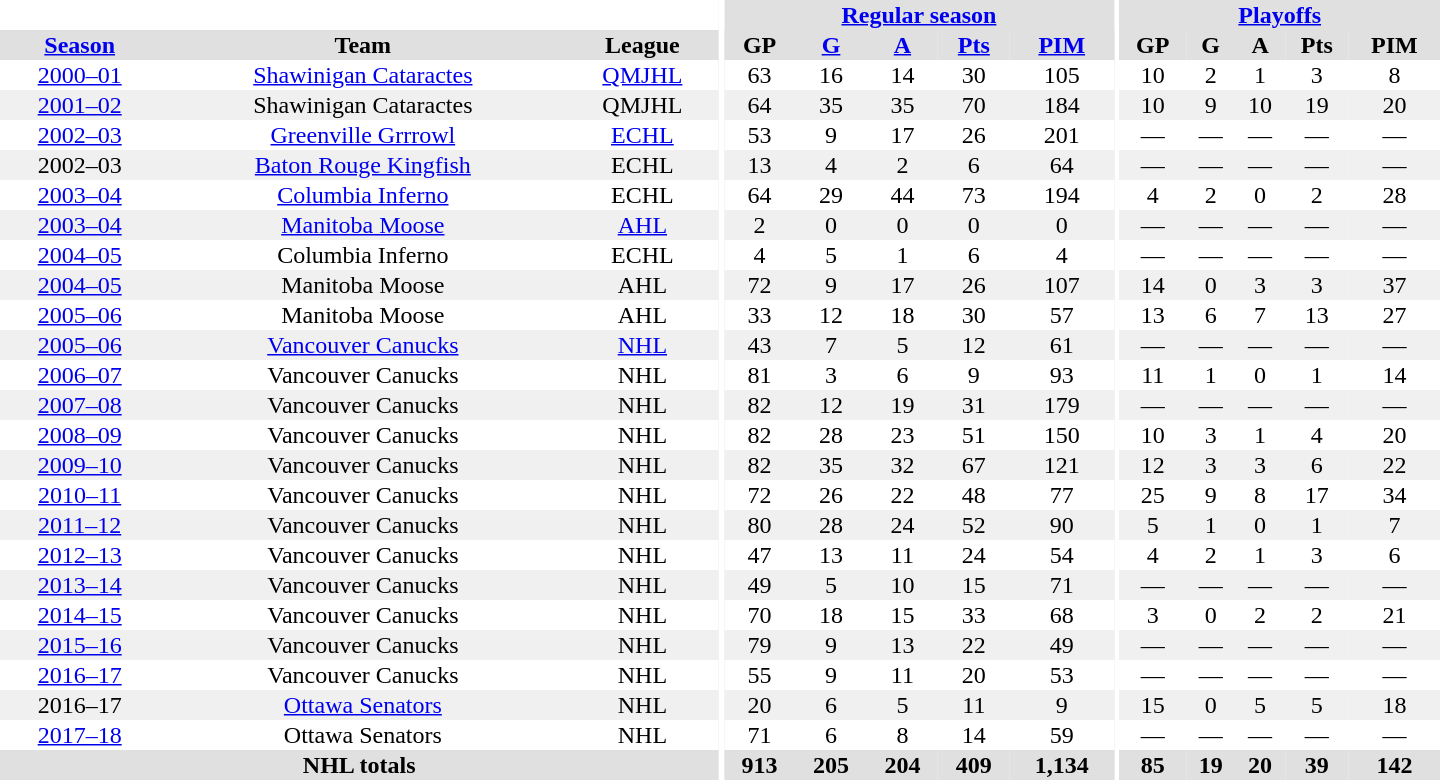<table border="0" cellpadding="1" cellspacing="0" style="text-align:center; width:60em">
<tr bgcolor="#e0e0e0">
<th colspan="3" bgcolor="#ffffff"></th>
<th rowspan="99" bgcolor="#ffffff"></th>
<th colspan="5"><a href='#'>Regular season</a></th>
<th rowspan="99" bgcolor="#ffffff"></th>
<th colspan="5"><a href='#'>Playoffs</a></th>
</tr>
<tr bgcolor="#e0e0e0">
<th><a href='#'>Season</a></th>
<th>Team</th>
<th>League</th>
<th>GP</th>
<th><a href='#'>G</a></th>
<th><a href='#'>A</a></th>
<th><a href='#'>Pts</a></th>
<th><a href='#'>PIM</a></th>
<th>GP</th>
<th>G</th>
<th>A</th>
<th>Pts</th>
<th>PIM</th>
</tr>
<tr>
<td><a href='#'>2000–01</a></td>
<td><a href='#'>Shawinigan Cataractes</a></td>
<td><a href='#'>QMJHL</a></td>
<td>63</td>
<td>16</td>
<td>14</td>
<td>30</td>
<td>105</td>
<td>10</td>
<td>2</td>
<td>1</td>
<td>3</td>
<td>8</td>
</tr>
<tr bgcolor="#f0f0f0">
<td><a href='#'>2001–02</a></td>
<td>Shawinigan Cataractes</td>
<td>QMJHL</td>
<td>64</td>
<td>35</td>
<td>35</td>
<td>70</td>
<td>184</td>
<td>10</td>
<td>9</td>
<td>10</td>
<td>19</td>
<td>20</td>
</tr>
<tr>
<td><a href='#'>2002–03</a></td>
<td><a href='#'>Greenville Grrrowl</a></td>
<td><a href='#'>ECHL</a></td>
<td>53</td>
<td>9</td>
<td>17</td>
<td>26</td>
<td>201</td>
<td>—</td>
<td>—</td>
<td>—</td>
<td>—</td>
<td>—</td>
</tr>
<tr bgcolor="#f0f0f0">
<td>2002–03</td>
<td><a href='#'>Baton Rouge Kingfish</a></td>
<td>ECHL</td>
<td>13</td>
<td>4</td>
<td>2</td>
<td>6</td>
<td>64</td>
<td>—</td>
<td>—</td>
<td>—</td>
<td>—</td>
<td>—</td>
</tr>
<tr>
<td><a href='#'>2003–04</a></td>
<td><a href='#'>Columbia Inferno</a></td>
<td>ECHL</td>
<td>64</td>
<td>29</td>
<td>44</td>
<td>73</td>
<td>194</td>
<td>4</td>
<td>2</td>
<td>0</td>
<td>2</td>
<td>28</td>
</tr>
<tr bgcolor="#f0f0f0">
<td><a href='#'>2003–04</a></td>
<td><a href='#'>Manitoba Moose</a></td>
<td><a href='#'>AHL</a></td>
<td>2</td>
<td>0</td>
<td>0</td>
<td>0</td>
<td>0</td>
<td>—</td>
<td>—</td>
<td>—</td>
<td>—</td>
<td>—</td>
</tr>
<tr>
<td><a href='#'>2004–05</a></td>
<td>Columbia Inferno</td>
<td>ECHL</td>
<td>4</td>
<td>5</td>
<td>1</td>
<td>6</td>
<td>4</td>
<td>—</td>
<td>—</td>
<td>—</td>
<td>—</td>
<td>—</td>
</tr>
<tr bgcolor="#f0f0f0">
<td><a href='#'>2004–05</a></td>
<td>Manitoba Moose</td>
<td>AHL</td>
<td>72</td>
<td>9</td>
<td>17</td>
<td>26</td>
<td>107</td>
<td>14</td>
<td>0</td>
<td>3</td>
<td>3</td>
<td>37</td>
</tr>
<tr>
<td><a href='#'>2005–06</a></td>
<td>Manitoba Moose</td>
<td>AHL</td>
<td>33</td>
<td>12</td>
<td>18</td>
<td>30</td>
<td>57</td>
<td>13</td>
<td>6</td>
<td>7</td>
<td>13</td>
<td>27</td>
</tr>
<tr bgcolor="#f0f0f0">
<td><a href='#'>2005–06</a></td>
<td><a href='#'>Vancouver Canucks</a></td>
<td><a href='#'>NHL</a></td>
<td>43</td>
<td>7</td>
<td>5</td>
<td>12</td>
<td>61</td>
<td>—</td>
<td>—</td>
<td>—</td>
<td>—</td>
<td>—</td>
</tr>
<tr>
<td><a href='#'>2006–07</a></td>
<td>Vancouver Canucks</td>
<td>NHL</td>
<td>81</td>
<td>3</td>
<td>6</td>
<td>9</td>
<td>93</td>
<td>11</td>
<td>1</td>
<td>0</td>
<td>1</td>
<td>14</td>
</tr>
<tr bgcolor="#f0f0f0">
<td><a href='#'>2007–08</a></td>
<td>Vancouver Canucks</td>
<td>NHL</td>
<td>82</td>
<td>12</td>
<td>19</td>
<td>31</td>
<td>179</td>
<td>—</td>
<td>—</td>
<td>—</td>
<td>—</td>
<td>—</td>
</tr>
<tr>
<td><a href='#'>2008–09</a></td>
<td>Vancouver Canucks</td>
<td>NHL</td>
<td>82</td>
<td>28</td>
<td>23</td>
<td>51</td>
<td>150</td>
<td>10</td>
<td>3</td>
<td>1</td>
<td>4</td>
<td>20</td>
</tr>
<tr bgcolor="#f0f0f0">
<td><a href='#'>2009–10</a></td>
<td>Vancouver Canucks</td>
<td>NHL</td>
<td>82</td>
<td>35</td>
<td>32</td>
<td>67</td>
<td>121</td>
<td>12</td>
<td>3</td>
<td>3</td>
<td>6</td>
<td>22</td>
</tr>
<tr>
</tr>
<tr>
<td><a href='#'>2010–11</a></td>
<td>Vancouver Canucks</td>
<td>NHL</td>
<td>72</td>
<td>26</td>
<td>22</td>
<td>48</td>
<td>77</td>
<td>25</td>
<td>9</td>
<td>8</td>
<td>17</td>
<td>34</td>
</tr>
<tr bgcolor="#f0f0f0">
<td><a href='#'>2011–12</a></td>
<td>Vancouver Canucks</td>
<td>NHL</td>
<td>80</td>
<td>28</td>
<td>24</td>
<td>52</td>
<td>90</td>
<td>5</td>
<td>1</td>
<td>0</td>
<td>1</td>
<td>7</td>
</tr>
<tr>
<td><a href='#'>2012–13</a></td>
<td>Vancouver Canucks</td>
<td>NHL</td>
<td>47</td>
<td>13</td>
<td>11</td>
<td>24</td>
<td>54</td>
<td>4</td>
<td>2</td>
<td>1</td>
<td>3</td>
<td>6</td>
</tr>
<tr bgcolor="#f0f0f0">
<td><a href='#'>2013–14</a></td>
<td>Vancouver Canucks</td>
<td>NHL</td>
<td>49</td>
<td>5</td>
<td>10</td>
<td>15</td>
<td>71</td>
<td>—</td>
<td>—</td>
<td>—</td>
<td>—</td>
<td>—</td>
</tr>
<tr>
<td><a href='#'>2014–15</a></td>
<td>Vancouver Canucks</td>
<td>NHL</td>
<td>70</td>
<td>18</td>
<td>15</td>
<td>33</td>
<td>68</td>
<td>3</td>
<td>0</td>
<td>2</td>
<td>2</td>
<td>21</td>
</tr>
<tr bgcolor="#f0f0f0">
<td><a href='#'>2015–16</a></td>
<td>Vancouver Canucks</td>
<td>NHL</td>
<td>79</td>
<td>9</td>
<td>13</td>
<td>22</td>
<td>49</td>
<td>—</td>
<td>—</td>
<td>—</td>
<td>—</td>
<td>—</td>
</tr>
<tr>
<td><a href='#'>2016–17</a></td>
<td>Vancouver Canucks</td>
<td>NHL</td>
<td>55</td>
<td>9</td>
<td>11</td>
<td>20</td>
<td>53</td>
<td>—</td>
<td>—</td>
<td>—</td>
<td>—</td>
<td>—</td>
</tr>
<tr bgcolor="#f0f0f0">
<td>2016–17</td>
<td><a href='#'>Ottawa Senators</a></td>
<td>NHL</td>
<td>20</td>
<td>6</td>
<td>5</td>
<td>11</td>
<td>9</td>
<td>15</td>
<td>0</td>
<td>5</td>
<td>5</td>
<td>18</td>
</tr>
<tr>
<td><a href='#'>2017–18</a></td>
<td>Ottawa Senators</td>
<td>NHL</td>
<td>71</td>
<td>6</td>
<td>8</td>
<td>14</td>
<td>59</td>
<td>—</td>
<td>—</td>
<td>—</td>
<td>—</td>
<td>—</td>
</tr>
<tr>
</tr>
<tr bgcolor="#e0e0e0">
<th colspan="3">NHL totals</th>
<th>913</th>
<th>205</th>
<th>204</th>
<th>409</th>
<th>1,134</th>
<th>85</th>
<th>19</th>
<th>20</th>
<th>39</th>
<th>142</th>
</tr>
</table>
